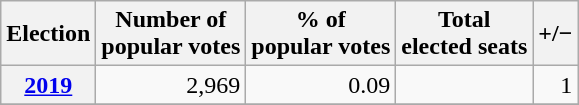<table class="wikitable" style="text-align: right;">
<tr align=center>
<th>Election</th>
<th>Number of<br>popular votes</th>
<th>% of<br>popular votes</th>
<th>Total<br>elected seats</th>
<th>+/−</th>
</tr>
<tr>
<th><a href='#'>2019</a></th>
<td>2,969</td>
<td>0.09</td>
<td></td>
<td>1</td>
</tr>
<tr>
</tr>
</table>
